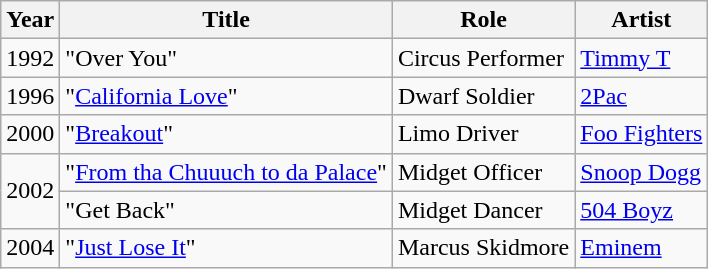<table class="wikitable sortable">
<tr>
<th>Year</th>
<th>Title</th>
<th>Role</th>
<th>Artist</th>
</tr>
<tr>
<td>1992</td>
<td>"Over You"</td>
<td>Circus Performer</td>
<td><a href='#'>Timmy T</a></td>
</tr>
<tr>
<td>1996</td>
<td>"<a href='#'>California Love</a>"</td>
<td>Dwarf Soldier</td>
<td><a href='#'>2Pac</a></td>
</tr>
<tr>
<td>2000</td>
<td>"<a href='#'>Breakout</a>"</td>
<td>Limo Driver</td>
<td><a href='#'>Foo Fighters</a></td>
</tr>
<tr>
<td rowspan="2">2002</td>
<td>"<a href='#'>From tha Chuuuch to da Palace</a>"</td>
<td>Midget Officer</td>
<td><a href='#'>Snoop Dogg</a></td>
</tr>
<tr>
<td>"Get Back"</td>
<td>Midget Dancer</td>
<td><a href='#'>504 Boyz</a></td>
</tr>
<tr>
<td>2004</td>
<td>"<a href='#'>Just Lose It</a>"</td>
<td>Marcus Skidmore</td>
<td><a href='#'>Eminem</a></td>
</tr>
</table>
